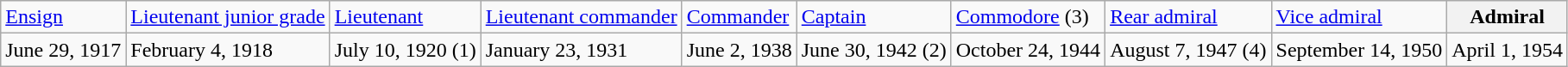<table class="wikitable">
<tr>
<td><a href='#'>Ensign</a></td>
<td><a href='#'>Lieutenant junior grade</a></td>
<td><a href='#'>Lieutenant</a></td>
<td><a href='#'>Lieutenant commander</a></td>
<td><a href='#'>Commander</a></td>
<td><a href='#'>Captain</a></td>
<td><a href='#'>Commodore</a> (3)</td>
<td><a href='#'>Rear admiral</a></td>
<td><a href='#'>Vice admiral</a></td>
<th>Admiral</th>
</tr>
<tr>
<td>June 29, 1917</td>
<td>February 4, 1918</td>
<td>July 10, 1920 (1)</td>
<td>January 23, 1931</td>
<td>June 2, 1938</td>
<td>June 30, 1942 (2)</td>
<td>October 24, 1944</td>
<td>August 7, 1947 (4)</td>
<td>September 14, 1950</td>
<td>April 1, 1954</td>
</tr>
</table>
